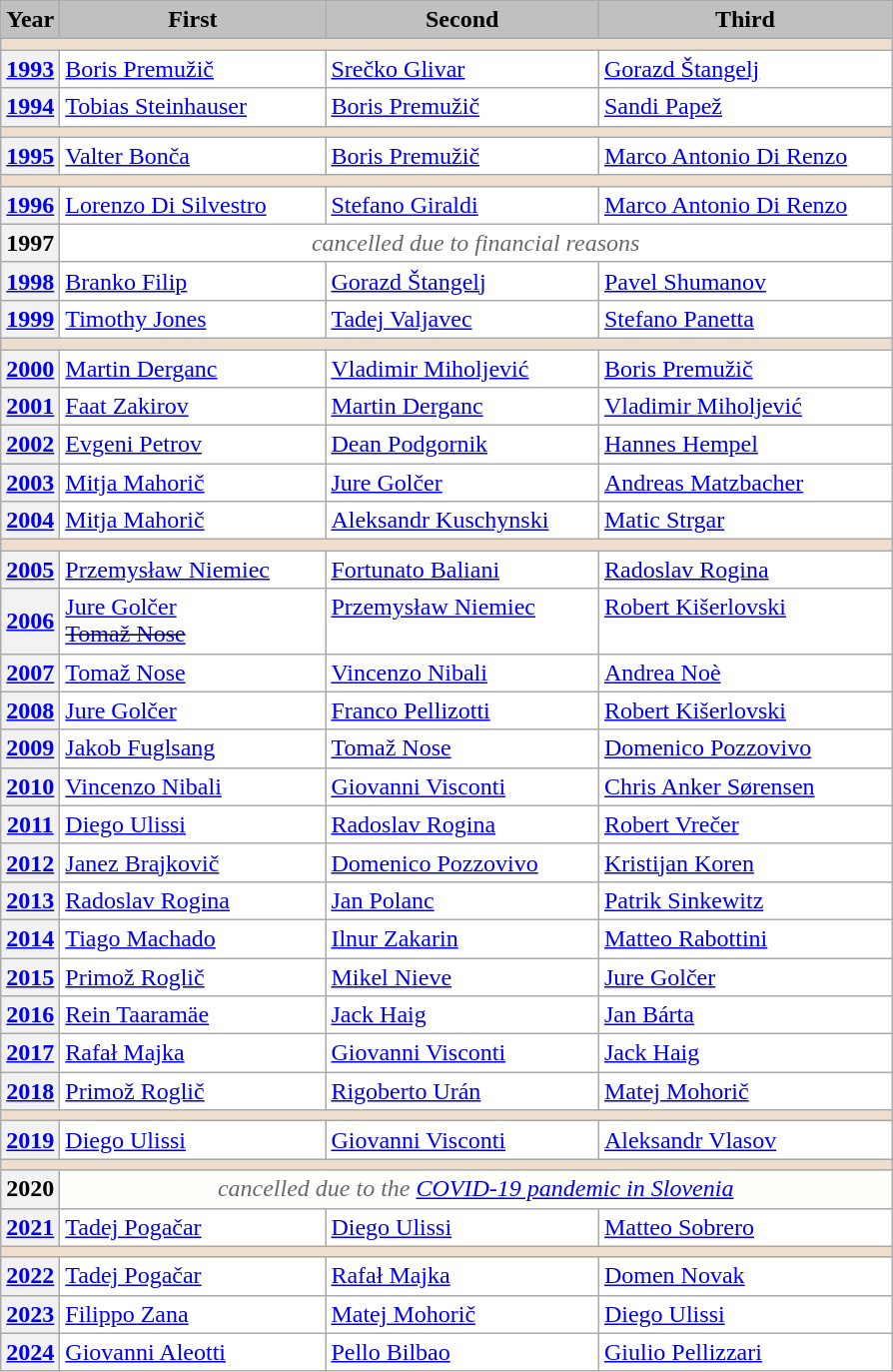<table class="wikitable plainrowheaders" style="background:#fff; font-size:100%; line-height:18px; border:grey solid 1px; border-collapse:collapse;">
<tr>
<td style="background:silver; font-weight:bold; text-align:center;">Year</td>
<th style="background:silver; font-weight:bold; text-align:center;">First</th>
<th style="background:silver; font-weight:bold; text-align:center;">Second</th>
<th style="background:silver; font-weight:bold; text-align:center;">Third</th>
</tr>
<tr>
<td colspan="4" bgcolor=#EFDECD></td>
</tr>
<tr>
<th scope="row"><a href='#'>1993</a></th>
<td width=170> <a href='#'>Boris Premužič</a></td>
<td width=175> <a href='#'>Srečko Glivar</a></td>
<td width=188> <a href='#'>Gorazd Štangelj</a></td>
</tr>
<tr>
<th scope="row"><a href='#'>1994</a></th>
<td> <a href='#'>Tobias Steinhauser</a></td>
<td> <a href='#'>Boris Premužič</a></td>
<td> <a href='#'>Sandi Papež</a></td>
</tr>
<tr>
<td colspan="4" bgcolor=#EFDECD></td>
</tr>
<tr>
<th scope="row"><a href='#'>1995</a></th>
<td> <a href='#'>Valter Bonča</a></td>
<td> <a href='#'>Boris Premužič</a></td>
<td> <a href='#'>Marco Antonio Di Renzo</a></td>
</tr>
<tr>
<td colspan="4" bgcolor=#EFDECD></td>
</tr>
<tr>
<th scope="row"><a href='#'>1996</a></th>
<td> <a href='#'>Lorenzo Di Silvestro</a></td>
<td> <a href='#'>Stefano Giraldi</a></td>
<td> <a href='#'>Marco Antonio Di Renzo</a></td>
</tr>
<tr>
<th scope="row"><span>1997</span></th>
<td align="center" colspan="3" style=color:#696969><em>cancelled due to financial reasons</em> </td>
</tr>
<tr>
<th scope="row"><a href='#'>1998</a></th>
<td> <a href='#'>Branko Filip</a></td>
<td> <a href='#'>Gorazd Štangelj</a></td>
<td> <a href='#'>Pavel Shumanov</a></td>
</tr>
<tr>
<th scope="row"><a href='#'>1999</a></th>
<td> <a href='#'>Timothy Jones</a></td>
<td> <a href='#'>Tadej Valjavec</a></td>
<td> <a href='#'>Stefano Panetta</a></td>
</tr>
<tr>
<td colspan="4" bgcolor=#EFDECD></td>
</tr>
<tr>
<th scope="row"><a href='#'>2000</a></th>
<td> <a href='#'>Martin Derganc</a></td>
<td> <a href='#'>Vladimir Miholjević</a></td>
<td> <a href='#'>Boris Premužič</a></td>
</tr>
<tr>
<th scope="row"><a href='#'>2001</a></th>
<td> <a href='#'>Faat Zakirov</a></td>
<td> <a href='#'>Martin Derganc</a></td>
<td> <a href='#'>Vladimir Miholjević</a></td>
</tr>
<tr>
<th scope="row"><a href='#'>2002</a></th>
<td> <a href='#'>Evgeni Petrov</a></td>
<td> <a href='#'>Dean Podgornik</a></td>
<td> <a href='#'>Hannes Hempel</a></td>
</tr>
<tr>
<th scope="row"><a href='#'>2003</a></th>
<td> <a href='#'>Mitja Mahorič</a></td>
<td> <a href='#'>Jure Golčer</a></td>
<td> <a href='#'>Andreas Matzbacher</a></td>
</tr>
<tr>
<th scope="row"><a href='#'>2004</a></th>
<td> <a href='#'>Mitja Mahorič</a></td>
<td> <a href='#'>Aleksandr Kuschynski</a></td>
<td> <a href='#'>Matic Strgar</a></td>
</tr>
<tr>
<td colspan="4" bgcolor=#EFDECD></td>
</tr>
<tr>
<th scope="row"><a href='#'>2005</a></th>
<td> <a href='#'>Przemysław Niemiec</a></td>
<td> <a href='#'>Fortunato Baliani</a></td>
<td> <a href='#'>Radoslav Rogina</a></td>
</tr>
<tr>
<th scope="row"><a href='#'>2006</a></th>
<td> <a href='#'>Jure Golčer</a><br><s> <a href='#'>Tomaž Nose</a></s></td>
<td> <a href='#'>Przemysław Niemiec</a><br><br></td>
<td> <a href='#'>Robert Kišerlovski</a><br><br></td>
</tr>
<tr>
<th scope="row"><a href='#'>2007</a></th>
<td> <a href='#'>Tomaž Nose</a></td>
<td> <a href='#'>Vincenzo Nibali</a></td>
<td> <a href='#'>Andrea Noè</a></td>
</tr>
<tr>
<th scope="row"><a href='#'>2008</a></th>
<td> <a href='#'>Jure Golčer</a></td>
<td> <a href='#'>Franco Pellizotti</a></td>
<td> <a href='#'>Robert Kišerlovski</a></td>
</tr>
<tr>
<th scope="row"><a href='#'>2009</a></th>
<td> <a href='#'>Jakob Fuglsang</a></td>
<td> <a href='#'>Tomaž Nose</a></td>
<td> <a href='#'>Domenico Pozzovivo</a></td>
</tr>
<tr>
<th scope="row"><a href='#'>2010</a></th>
<td> <a href='#'>Vincenzo Nibali</a></td>
<td> <a href='#'>Giovanni Visconti</a></td>
<td> <a href='#'>Chris Anker Sørensen</a></td>
</tr>
<tr>
<th scope="row"><a href='#'>2011</a></th>
<td> <a href='#'>Diego Ulissi</a></td>
<td> <a href='#'>Radoslav Rogina</a></td>
<td> <a href='#'>Robert Vrečer</a></td>
</tr>
<tr>
<th scope="row"><a href='#'>2012</a></th>
<td> <a href='#'>Janez Brajkovič</a></td>
<td> <a href='#'>Domenico Pozzovivo</a></td>
<td> <a href='#'>Kristijan Koren</a></td>
</tr>
<tr>
<th scope="row"><a href='#'>2013</a></th>
<td> <a href='#'>Radoslav Rogina</a></td>
<td> <a href='#'>Jan Polanc</a></td>
<td> <a href='#'>Patrik Sinkewitz</a></td>
</tr>
<tr>
<th scope="row"><a href='#'>2014</a></th>
<td> <a href='#'>Tiago Machado</a></td>
<td> <a href='#'>Ilnur Zakarin</a></td>
<td> <a href='#'>Matteo Rabottini</a></td>
</tr>
<tr>
<th scope="row"><a href='#'>2015</a></th>
<td> <a href='#'>Primož Roglič</a></td>
<td> <a href='#'>Mikel Nieve</a></td>
<td> <a href='#'>Jure Golčer</a></td>
</tr>
<tr>
<th scope="row"><a href='#'>2016</a></th>
<td> <a href='#'>Rein Taaramäe</a></td>
<td> <a href='#'>Jack Haig</a></td>
<td> <a href='#'>Jan Bárta</a></td>
</tr>
<tr>
<th scope="row"><a href='#'>2017</a></th>
<td> <a href='#'>Rafał Majka</a></td>
<td> <a href='#'>Giovanni Visconti</a></td>
<td> <a href='#'>Jack Haig</a></td>
</tr>
<tr>
<th scope="row"><a href='#'>2018</a></th>
<td> <a href='#'>Primož Roglič</a></td>
<td> <a href='#'>Rigoberto Urán</a></td>
<td> <a href='#'>Matej Mohorič</a></td>
</tr>
<tr>
<td colspan="4" bgcolor=#EFDECD></td>
</tr>
<tr>
<th scope="row"><a href='#'>2019</a></th>
<td> <a href='#'>Diego Ulissi</a></td>
<td> <a href='#'>Giovanni Visconti</a></td>
<td> <a href='#'>Aleksandr Vlasov</a></td>
</tr>
<tr>
<td colspan="4" bgcolor=#EFDECD></td>
</tr>
<tr>
<th scope="row"><span>2020</span></th>
<td align="center" colspan="3" style=color:#696969 bgcolor="FEFEFA"><em>cancelled due to the <a href='#'>COVID-19 pandemic in Slovenia</a></em></td>
</tr>
<tr>
<th scope="row"><a href='#'>2021</a></th>
<td> <a href='#'>Tadej Pogačar</a></td>
<td> <a href='#'>Diego Ulissi</a></td>
<td> <a href='#'>Matteo Sobrero</a></td>
</tr>
<tr>
<td colspan="4" bgcolor=#EFDECD></td>
</tr>
<tr>
<th scope="row"><a href='#'>2022</a></th>
<td> <a href='#'>Tadej Pogačar</a></td>
<td> <a href='#'>Rafał Majka</a></td>
<td> <a href='#'>Domen Novak</a></td>
</tr>
<tr>
<th scope="row"><a href='#'>2023</a></th>
<td> <a href='#'>Filippo Zana</a></td>
<td> <a href='#'>Matej Mohorič</a></td>
<td> <a href='#'>Diego Ulissi</a></td>
</tr>
<tr>
<th scope="row"><a href='#'>2024</a></th>
<td> <a href='#'>Giovanni Aleotti</a></td>
<td> <a href='#'>Pello Bilbao</a></td>
<td> <a href='#'>Giulio Pellizzari</a></td>
</tr>
</table>
